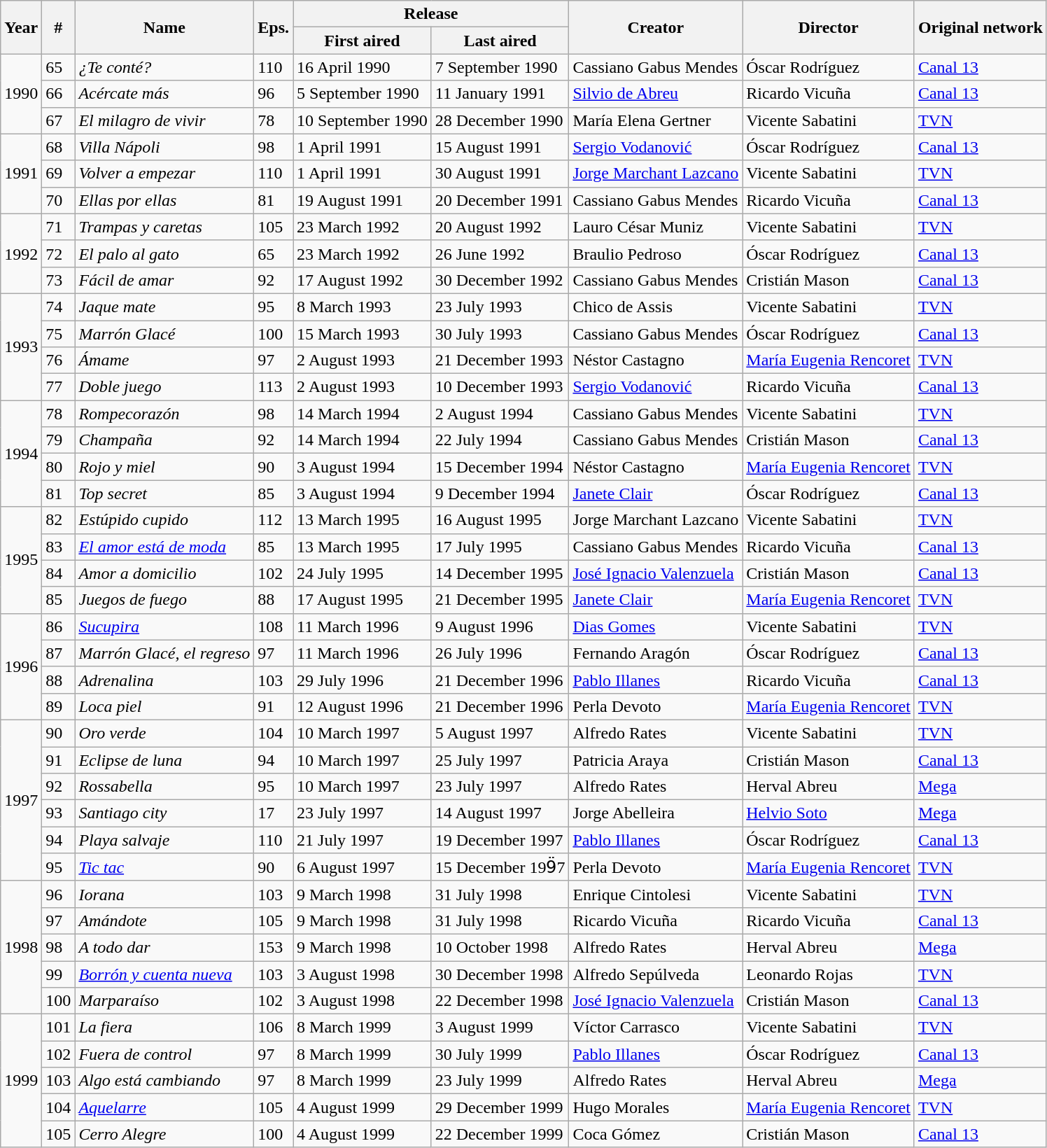<table class="wikitable">
<tr>
<th rowspan="2">Year</th>
<th rowspan="2">#</th>
<th rowspan="2">Name</th>
<th rowspan="2">Eps.</th>
<th colspan="2">Release</th>
<th rowspan="2">Creator</th>
<th rowspan="2">Director</th>
<th rowspan="2">Original network</th>
</tr>
<tr>
<th>First aired</th>
<th>Last aired</th>
</tr>
<tr>
<td rowspan="3">1990</td>
<td>65</td>
<td><em>¿Te conté?</em></td>
<td>110</td>
<td>16 April 1990</td>
<td>7 September 1990</td>
<td>Cassiano Gabus Mendes</td>
<td>Óscar Rodríguez</td>
<td><a href='#'>Canal 13</a></td>
</tr>
<tr>
<td>66</td>
<td><em>Acércate más</em></td>
<td>96</td>
<td>5 September 1990</td>
<td>11 January 1991</td>
<td><a href='#'>Silvio de Abreu</a></td>
<td>Ricardo Vicuña</td>
<td><a href='#'>Canal 13</a></td>
</tr>
<tr>
<td>67</td>
<td><em>El milagro de vivir</em></td>
<td>78</td>
<td>10 September 1990</td>
<td>28 December 1990</td>
<td>María Elena Gertner</td>
<td>Vicente Sabatini</td>
<td><a href='#'>TVN</a></td>
</tr>
<tr>
<td rowspan="3">1991</td>
<td>68</td>
<td><em>Villa Nápoli</em></td>
<td>98</td>
<td>1 April 1991</td>
<td>15 August 1991</td>
<td><a href='#'>Sergio Vodanović</a></td>
<td>Óscar Rodríguez</td>
<td><a href='#'>Canal 13</a></td>
</tr>
<tr>
<td>69</td>
<td><em>Volver a empezar</em></td>
<td>110</td>
<td>1 April 1991</td>
<td>30 August 1991</td>
<td><a href='#'>Jorge Marchant Lazcano</a></td>
<td>Vicente Sabatini</td>
<td><a href='#'>TVN</a></td>
</tr>
<tr>
<td>70</td>
<td><em>Ellas por ellas</em></td>
<td>81</td>
<td>19 August 1991</td>
<td>20 December 1991</td>
<td>Cassiano Gabus Mendes</td>
<td>Ricardo Vicuña</td>
<td><a href='#'>Canal 13</a></td>
</tr>
<tr>
<td rowspan="3">1992</td>
<td>71</td>
<td><em>Trampas y caretas</em></td>
<td>105</td>
<td>23 March 1992</td>
<td>20 August 1992</td>
<td>Lauro César Muniz</td>
<td>Vicente Sabatini</td>
<td><a href='#'>TVN</a></td>
</tr>
<tr>
<td>72</td>
<td><em>El palo al gato</em></td>
<td>65</td>
<td>23 March 1992</td>
<td>26 June 1992</td>
<td>Braulio Pedroso</td>
<td>Óscar Rodríguez</td>
<td><a href='#'>Canal 13</a></td>
</tr>
<tr>
<td>73</td>
<td><em>Fácil de amar</em></td>
<td>92</td>
<td>17 August 1992</td>
<td>30 December 1992</td>
<td>Cassiano Gabus Mendes</td>
<td>Cristián Mason</td>
<td><a href='#'>Canal 13</a></td>
</tr>
<tr>
<td rowspan="4">1993</td>
<td>74</td>
<td><em>Jaque mate</em></td>
<td>95</td>
<td>8 March 1993</td>
<td>23 July 1993</td>
<td>Chico de Assis</td>
<td>Vicente Sabatini</td>
<td><a href='#'>TVN</a></td>
</tr>
<tr>
<td>75</td>
<td><em>Marrón Glacé</em></td>
<td>100</td>
<td>15 March 1993</td>
<td>30 July 1993</td>
<td>Cassiano Gabus Mendes</td>
<td>Óscar Rodríguez</td>
<td><a href='#'>Canal 13</a></td>
</tr>
<tr>
<td>76</td>
<td><em>Ámame</em></td>
<td>97</td>
<td>2 August 1993</td>
<td>21 December 1993</td>
<td>Néstor Castagno</td>
<td><a href='#'>María Eugenia Rencoret</a></td>
<td><a href='#'>TVN</a></td>
</tr>
<tr>
<td>77</td>
<td><em>Doble juego</em></td>
<td>113</td>
<td>2 August 1993</td>
<td>10 December 1993</td>
<td><a href='#'>Sergio Vodanović</a></td>
<td>Ricardo Vicuña</td>
<td><a href='#'>Canal 13</a></td>
</tr>
<tr>
<td rowspan="4">1994</td>
<td>78</td>
<td><em>Rompecorazón</em></td>
<td>98</td>
<td>14 March 1994</td>
<td>2 August 1994</td>
<td>Cassiano Gabus Mendes</td>
<td>Vicente Sabatini</td>
<td><a href='#'>TVN</a></td>
</tr>
<tr>
<td>79</td>
<td><em>Champaña</em></td>
<td>92</td>
<td>14 March 1994</td>
<td>22 July 1994</td>
<td>Cassiano Gabus Mendes</td>
<td>Cristián Mason</td>
<td><a href='#'>Canal 13</a></td>
</tr>
<tr>
<td>80</td>
<td><em>Rojo y miel</em></td>
<td>90</td>
<td>3 August 1994</td>
<td>15 December 1994</td>
<td>Néstor Castagno</td>
<td><a href='#'>María Eugenia Rencoret</a></td>
<td><a href='#'>TVN</a></td>
</tr>
<tr>
<td>81</td>
<td><em>Top secret</em></td>
<td>85</td>
<td>3 August 1994</td>
<td>9 December 1994</td>
<td><a href='#'>Janete Clair</a></td>
<td>Óscar Rodríguez</td>
<td><a href='#'>Canal 13</a></td>
</tr>
<tr>
<td rowspan="4">1995</td>
<td>82</td>
<td><em>Estúpido cupido</em></td>
<td>112</td>
<td>13 March 1995</td>
<td>16 August 1995</td>
<td>Jorge Marchant Lazcano</td>
<td>Vicente Sabatini</td>
<td><a href='#'>TVN</a></td>
</tr>
<tr>
<td>83</td>
<td><em><a href='#'>El amor está de moda</a></em></td>
<td>85</td>
<td>13 March 1995</td>
<td>17 July 1995</td>
<td>Cassiano Gabus Mendes</td>
<td>Ricardo Vicuña</td>
<td><a href='#'>Canal 13</a></td>
</tr>
<tr>
<td>84</td>
<td><em>Amor a domicilio</em></td>
<td>102</td>
<td>24 July 1995</td>
<td>14 December 1995</td>
<td><a href='#'>José Ignacio Valenzuela</a></td>
<td>Cristián Mason</td>
<td><a href='#'>Canal 13</a></td>
</tr>
<tr>
<td>85</td>
<td><em>Juegos de fuego</em></td>
<td>88</td>
<td>17 August 1995</td>
<td>21 December 1995</td>
<td><a href='#'>Janete Clair</a></td>
<td><a href='#'>María Eugenia Rencoret</a></td>
<td><a href='#'>TVN</a></td>
</tr>
<tr>
<td rowspan="4">1996</td>
<td>86</td>
<td><em><a href='#'>Sucupira</a></em></td>
<td>108</td>
<td>11 March 1996</td>
<td>9 August 1996</td>
<td><a href='#'>Dias Gomes</a></td>
<td>Vicente Sabatini</td>
<td><a href='#'>TVN</a></td>
</tr>
<tr>
<td>87</td>
<td><em>Marrón Glacé, el regreso</em></td>
<td>97</td>
<td>11 March 1996</td>
<td>26 July 1996</td>
<td>Fernando Aragón</td>
<td>Óscar Rodríguez</td>
<td><a href='#'>Canal 13</a></td>
</tr>
<tr>
<td>88</td>
<td><em>Adrenalina</em></td>
<td>103</td>
<td>29 July 1996</td>
<td>21 December 1996</td>
<td><a href='#'>Pablo Illanes</a></td>
<td>Ricardo Vicuña</td>
<td><a href='#'>Canal 13</a></td>
</tr>
<tr>
<td>89</td>
<td><em>Loca piel</em></td>
<td>91</td>
<td>12 August 1996</td>
<td>21 December 1996</td>
<td>Perla Devoto</td>
<td><a href='#'>María Eugenia Rencoret</a></td>
<td><a href='#'>TVN</a></td>
</tr>
<tr>
<td rowspan="6">1997</td>
<td>90</td>
<td><em>Oro verde</em></td>
<td>104</td>
<td>10 March 1997</td>
<td>5 August 1997</td>
<td>Alfredo Rates</td>
<td>Vicente Sabatini</td>
<td><a href='#'>TVN</a></td>
</tr>
<tr>
<td>91</td>
<td><em>Eclipse de luna</em></td>
<td>94</td>
<td>10 March 1997</td>
<td>25 July 1997</td>
<td>Patricia Araya</td>
<td>Cristián Mason</td>
<td><a href='#'>Canal 13</a></td>
</tr>
<tr>
<td>92</td>
<td><em>Rossabella</em></td>
<td>95</td>
<td>10 March 1997</td>
<td>23 July 1997</td>
<td>Alfredo Rates</td>
<td>Herval Abreu</td>
<td><a href='#'>Mega</a></td>
</tr>
<tr>
<td>93</td>
<td><em>Santiago city</em></td>
<td>17</td>
<td>23 July 1997</td>
<td>14 August 1997</td>
<td>Jorge Abelleira</td>
<td><a href='#'>Helvio Soto</a></td>
<td><a href='#'>Mega</a></td>
</tr>
<tr>
<td>94</td>
<td><em>Playa salvaje</em></td>
<td>110</td>
<td>21 July 1997</td>
<td>19 December 1997</td>
<td><a href='#'>Pablo Illanes</a></td>
<td>Óscar Rodríguez</td>
<td><a href='#'>Canal 13</a></td>
</tr>
<tr>
<td>95</td>
<td><em><a href='#'>Tic tac</a></em></td>
<td>90</td>
<td>6 August 1997</td>
<td>15 December 199̈7</td>
<td>Perla Devoto</td>
<td><a href='#'>María Eugenia Rencoret</a></td>
<td><a href='#'>TVN</a></td>
</tr>
<tr>
<td rowspan="5">1998</td>
<td>96</td>
<td><em>Iorana</em></td>
<td>103</td>
<td>9 March 1998</td>
<td>31 July 1998</td>
<td>Enrique Cintolesi</td>
<td>Vicente Sabatini</td>
<td><a href='#'>TVN</a></td>
</tr>
<tr>
<td>97</td>
<td><em>Amándote</em></td>
<td>105</td>
<td>9 March 1998</td>
<td>31 July 1998</td>
<td>Ricardo Vicuña</td>
<td>Ricardo Vicuña</td>
<td><a href='#'>Canal 13</a></td>
</tr>
<tr>
<td>98</td>
<td><em>A todo dar</em></td>
<td>153</td>
<td>9 March 1998</td>
<td>10 October 1998</td>
<td>Alfredo Rates</td>
<td>Herval Abreu</td>
<td><a href='#'>Mega</a></td>
</tr>
<tr>
<td>99</td>
<td><em><a href='#'>Borrón y cuenta nueva</a></em></td>
<td>103</td>
<td>3 August 1998</td>
<td>30 December 1998</td>
<td>Alfredo Sepúlveda</td>
<td>Leonardo Rojas</td>
<td><a href='#'>TVN</a></td>
</tr>
<tr>
<td>100</td>
<td><em>Marparaíso</em></td>
<td>102</td>
<td>3 August 1998</td>
<td>22 December 1998</td>
<td><a href='#'>José Ignacio Valenzuela</a></td>
<td>Cristián Mason</td>
<td><a href='#'>Canal 13</a></td>
</tr>
<tr>
<td rowspan="5">1999</td>
<td>101</td>
<td><em>La fiera</em></td>
<td>106</td>
<td>8 March 1999</td>
<td>3 August 1999</td>
<td>Víctor Carrasco</td>
<td>Vicente Sabatini</td>
<td><a href='#'>TVN</a></td>
</tr>
<tr>
<td>102</td>
<td><em>Fuera de control</em></td>
<td>97</td>
<td>8 March 1999</td>
<td>30 July 1999</td>
<td><a href='#'>Pablo Illanes</a></td>
<td>Óscar Rodríguez</td>
<td><a href='#'>Canal 13</a></td>
</tr>
<tr>
<td>103</td>
<td><em>Algo está cambiando</em></td>
<td>97</td>
<td>8 March 1999</td>
<td>23 July 1999</td>
<td>Alfredo Rates</td>
<td>Herval Abreu</td>
<td><a href='#'>Mega</a></td>
</tr>
<tr>
<td>104</td>
<td><em><a href='#'>Aquelarre</a></em></td>
<td>105</td>
<td>4 August 1999</td>
<td>29 December 1999</td>
<td>Hugo Morales</td>
<td><a href='#'>María Eugenia Rencoret</a></td>
<td><a href='#'>TVN</a></td>
</tr>
<tr>
<td>105</td>
<td><em>Cerro Alegre</em></td>
<td>100</td>
<td>4 August 1999</td>
<td>22 December 1999</td>
<td>Coca Gómez</td>
<td>Cristián Mason</td>
<td><a href='#'>Canal 13</a></td>
</tr>
</table>
